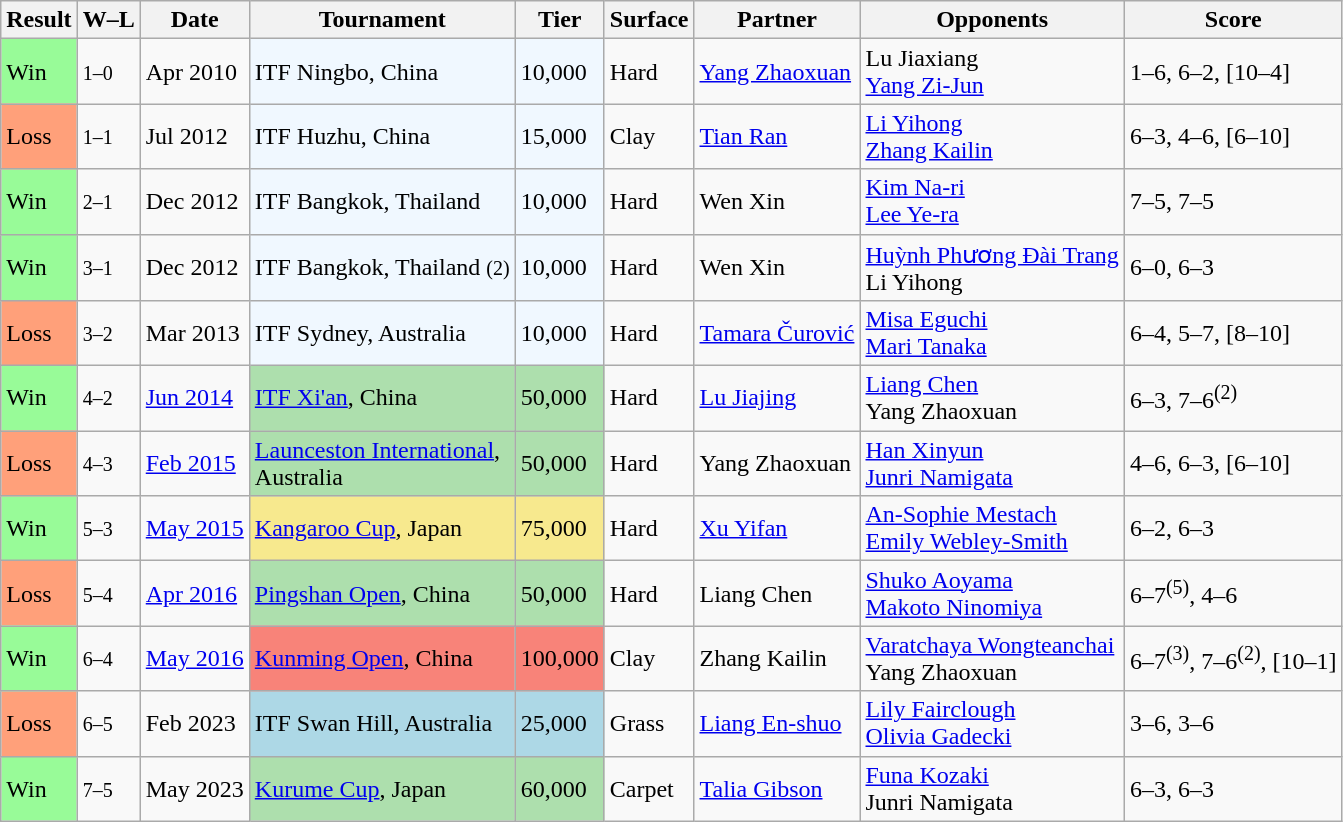<table class="sortable wikitable">
<tr>
<th>Result</th>
<th class="unsortable">W–L</th>
<th>Date</th>
<th>Tournament</th>
<th>Tier</th>
<th>Surface</th>
<th>Partner</th>
<th>Opponents</th>
<th class="unsortable">Score</th>
</tr>
<tr>
<td style="background:#98fb98;">Win</td>
<td><small>1–0</small></td>
<td>Apr 2010</td>
<td style="background:#f0f8ff;">ITF Ningbo, China</td>
<td style="background:#f0f8ff;">10,000</td>
<td>Hard</td>
<td> <a href='#'>Yang Zhaoxuan</a></td>
<td> Lu Jiaxiang<br> <a href='#'>Yang Zi-Jun</a></td>
<td>1–6, 6–2, [10–4]</td>
</tr>
<tr>
<td style="background:#ffa07a;">Loss</td>
<td><small>1–1</small></td>
<td>Jul 2012</td>
<td style="background:#f0f8ff;">ITF Huzhu, China</td>
<td style="background:#f0f8ff;">15,000</td>
<td>Clay</td>
<td> <a href='#'>Tian Ran</a></td>
<td> <a href='#'>Li Yihong</a><br> <a href='#'>Zhang Kailin</a></td>
<td>6–3, 4–6, [6–10]</td>
</tr>
<tr>
<td style="background:#98fb98;">Win</td>
<td><small>2–1</small></td>
<td>Dec 2012</td>
<td style="background:#f0f8ff;">ITF Bangkok, Thailand</td>
<td style="background:#f0f8ff;">10,000</td>
<td>Hard</td>
<td> Wen Xin</td>
<td> <a href='#'>Kim Na-ri</a><br> <a href='#'>Lee Ye-ra</a></td>
<td>7–5, 7–5</td>
</tr>
<tr>
<td style="background:#98fb98;">Win</td>
<td><small>3–1</small></td>
<td>Dec 2012</td>
<td style="background:#f0f8ff;">ITF Bangkok, Thailand <small>(2)</small></td>
<td style="background:#f0f8ff;">10,000</td>
<td>Hard</td>
<td> Wen Xin</td>
<td> <a href='#'>Huỳnh Phương Đài Trang</a><br> Li Yihong</td>
<td>6–0, 6–3</td>
</tr>
<tr>
<td style="background:#ffa07a;">Loss</td>
<td><small>3–2</small></td>
<td>Mar 2013</td>
<td style="background:#f0f8ff;">ITF Sydney, Australia</td>
<td style="background:#f0f8ff;">10,000</td>
<td>Hard</td>
<td> <a href='#'>Tamara Čurović</a></td>
<td> <a href='#'>Misa Eguchi</a><br> <a href='#'>Mari Tanaka</a></td>
<td>6–4, 5–7, [8–10]</td>
</tr>
<tr>
<td style="background:#98fb98;">Win</td>
<td><small>4–2</small></td>
<td><a href='#'>Jun 2014</a></td>
<td style="background:#addfad;"><a href='#'>ITF Xi'an</a>, China</td>
<td style="background:#addfad;">50,000</td>
<td>Hard</td>
<td> <a href='#'>Lu Jiajing</a></td>
<td> <a href='#'>Liang Chen</a><br> Yang Zhaoxuan</td>
<td>6–3, 7–6<sup>(2)</sup></td>
</tr>
<tr>
<td style="background:#ffa07a;">Loss</td>
<td><small>4–3</small></td>
<td><a href='#'>Feb 2015</a></td>
<td style="background:#addfad;"><a href='#'>Launceston International</a>, <br>Australia</td>
<td style="background:#addfad;">50,000</td>
<td>Hard</td>
<td> Yang Zhaoxuan</td>
<td> <a href='#'>Han Xinyun</a><br> <a href='#'>Junri Namigata</a></td>
<td>4–6, 6–3, [6–10]</td>
</tr>
<tr>
<td style="background:#98fb98;">Win</td>
<td><small>5–3</small></td>
<td><a href='#'>May 2015</a></td>
<td style="background:#f7e98e;"><a href='#'>Kangaroo Cup</a>, Japan</td>
<td style="background:#f7e98e;">75,000</td>
<td>Hard</td>
<td> <a href='#'>Xu Yifan</a></td>
<td> <a href='#'>An-Sophie Mestach</a><br> <a href='#'>Emily Webley-Smith</a></td>
<td>6–2, 6–3</td>
</tr>
<tr>
<td style="background:#ffa07a;">Loss</td>
<td><small>5–4</small></td>
<td><a href='#'>Apr 2016</a></td>
<td style="background:#addfad;"><a href='#'>Pingshan Open</a>, China</td>
<td style="background:#addfad;">50,000</td>
<td>Hard</td>
<td> Liang Chen</td>
<td> <a href='#'>Shuko Aoyama</a><br> <a href='#'>Makoto Ninomiya</a></td>
<td>6–7<sup>(5)</sup>, 4–6</td>
</tr>
<tr>
<td style="background:#98fb98;">Win</td>
<td><small>6–4</small></td>
<td><a href='#'>May 2016</a></td>
<td style="background:#f88379;"><a href='#'>Kunming Open</a>, China</td>
<td style="background:#f88379;">100,000</td>
<td>Clay</td>
<td> Zhang Kailin</td>
<td> <a href='#'>Varatchaya Wongteanchai</a><br> Yang Zhaoxuan</td>
<td>6–7<sup>(3)</sup>, 7–6<sup>(2)</sup>, [10–1]</td>
</tr>
<tr>
<td style="background:#ffa07a;">Loss</td>
<td><small>6–5</small></td>
<td>Feb 2023</td>
<td bgcolor=lightblue>ITF Swan Hill, Australia</td>
<td bgcolor=lightblue>25,000</td>
<td>Grass</td>
<td> <a href='#'>Liang En-shuo</a></td>
<td> <a href='#'>Lily Fairclough</a><br> <a href='#'>Olivia Gadecki</a></td>
<td>3–6, 3–6</td>
</tr>
<tr>
<td bgcolor="98FB98">Win</td>
<td><small>7–5</small></td>
<td>May 2023</td>
<td style="background:#addfad;"><a href='#'>Kurume Cup</a>, Japan</td>
<td style="background:#addfad;">60,000</td>
<td>Carpet</td>
<td> <a href='#'>Talia Gibson</a></td>
<td> <a href='#'>Funa Kozaki</a><br> Junri Namigata</td>
<td>6–3, 6–3</td>
</tr>
</table>
